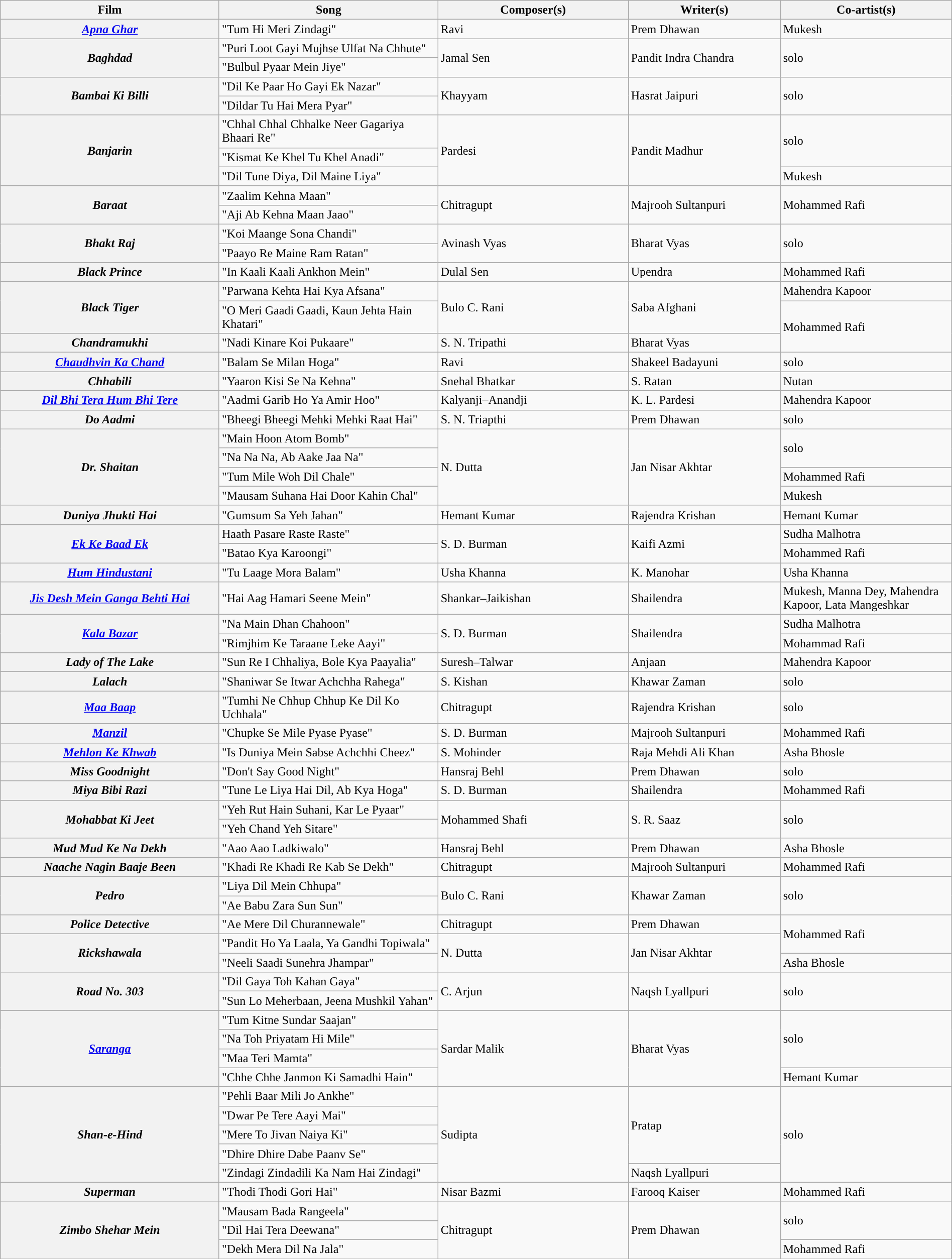<table class="wikitable plainrowheaders" width="100%" textcolor:#000;">
<tr style="background:#b0e0e66;">
<th scope="col" width=23%><strong>Film</strong></th>
<th scope="col" width=23%><strong>Song</strong></th>
<th scope="col" width=20%><strong>Composer(s)</strong></th>
<th scope="col" width=16%><strong>Writer(s)</strong></th>
<th scope="col" width=18%><strong>Co-artist(s)</strong></th>
</tr>
<tr>
<th><em><a href='#'>Apna Ghar</a></em></th>
<td>"Tum Hi Meri Zindagi"</td>
<td>Ravi</td>
<td>Prem Dhawan</td>
<td>Mukesh</td>
</tr>
<tr>
<th rowspan=2><em>Baghdad</em></th>
<td>"Puri Loot Gayi Mujhse Ulfat Na Chhute"</td>
<td rowspan=2>Jamal Sen</td>
<td rowspan=2>Pandit Indra Chandra</td>
<td rowspan=2>solo</td>
</tr>
<tr>
<td>"Bulbul Pyaar Mein Jiye"</td>
</tr>
<tr>
<th Rowspan=2><em>Bambai Ki Billi</em></th>
<td>"Dil Ke Paar Ho Gayi Ek Nazar"</td>
<td rowspan=2>Khayyam</td>
<td rowspan=2>Hasrat Jaipuri</td>
<td rowspan=2>solo</td>
</tr>
<tr>
<td>"Dildar Tu Hai Mera Pyar"</td>
</tr>
<tr>
<th Rowspan=3><em>Banjarin</em></th>
<td>"Chhal Chhal Chhalke Neer Gagariya Bhaari Re"</td>
<td Rowspan=3>Pardesi</td>
<td rowspan=3>Pandit Madhur</td>
<td rowspan=2>solo</td>
</tr>
<tr>
<td>"Kismat Ke Khel Tu Khel Anadi"</td>
</tr>
<tr>
<td>"Dil Tune Diya, Dil Maine Liya"</td>
<td>Mukesh</td>
</tr>
<tr>
<th Rowspan=2><em>Baraat</em></th>
<td>"Zaalim Kehna Maan"</td>
<td rowspan=2>Chitragupt</td>
<td rowspan=2>Majrooh Sultanpuri</td>
<td rowspan=2>Mohammed Rafi</td>
</tr>
<tr>
<td>"Aji Ab Kehna Maan Jaao"</td>
</tr>
<tr>
<th rowspan=2><em>Bhakt Raj</em></th>
<td>"Koi Maange Sona Chandi"</td>
<td rowspan=2>Avinash Vyas</td>
<td rowspan=2>Bharat Vyas</td>
<td rowspan=2>solo</td>
</tr>
<tr>
<td>"Paayo Re Maine Ram Ratan"</td>
</tr>
<tr>
<th Rowspan=1><em>Black Prince</em></th>
<td>"In Kaali Kaali Ankhon Mein"</td>
<td>Dulal Sen</td>
<td>Upendra</td>
<td>Mohammed Rafi</td>
</tr>
<tr>
<th Rowspan=2><em>Black Tiger</em></th>
<td>"Parwana Kehta Hai Kya Afsana"</td>
<td rowspan=2>Bulo C. Rani</td>
<td rowspan=2>Saba Afghani</td>
<td>Mahendra Kapoor</td>
</tr>
<tr>
<td>"O Meri Gaadi Gaadi, Kaun Jehta Hain Khatari"</td>
<td rowspan=2>Mohammed Rafi</td>
</tr>
<tr>
<th><em>Chandramukhi</em></th>
<td>"Nadi Kinare Koi Pukaare"</td>
<td>S. N. Tripathi</td>
<td>Bharat Vyas</td>
</tr>
<tr>
<th><em><a href='#'>Chaudhvin Ka Chand</a></em></th>
<td>"Balam Se Milan Hoga"</td>
<td>Ravi</td>
<td>Shakeel Badayuni</td>
<td>solo</td>
</tr>
<tr>
<th><em>Chhabili</em></th>
<td>"Yaaron Kisi Se Na Kehna"</td>
<td>Snehal Bhatkar</td>
<td>S. Ratan</td>
<td>Nutan</td>
</tr>
<tr>
<th><em><a href='#'>Dil Bhi Tera Hum Bhi Tere</a></em></th>
<td>"Aadmi Garib Ho Ya Amir Hoo"</td>
<td>Kalyanji–Anandji</td>
<td>K. L. Pardesi</td>
<td>Mahendra Kapoor</td>
</tr>
<tr>
<th><em>Do Aadmi</em></th>
<td>"Bheegi Bheegi Mehki Mehki Raat Hai"</td>
<td>S. N. Triapthi</td>
<td>Prem Dhawan</td>
<td>solo</td>
</tr>
<tr>
<th Rowspan=4><em>Dr. Shaitan</em></th>
<td>"Main Hoon Atom Bomb"</td>
<td rowspan=4>N. Dutta</td>
<td rowspan=4>Jan Nisar Akhtar</td>
<td rowspan=2>solo</td>
</tr>
<tr>
<td>"Na Na Na, Ab Aake Jaa Na"</td>
</tr>
<tr>
<td>"Tum Mile Woh Dil Chale"</td>
<td>Mohammed Rafi</td>
</tr>
<tr>
<td>"Mausam Suhana Hai Door Kahin Chal"</td>
<td>Mukesh</td>
</tr>
<tr>
<th><em>Duniya Jhukti Hai</em></th>
<td>"Gumsum Sa Yeh Jahan"</td>
<td>Hemant Kumar</td>
<td>Rajendra Krishan</td>
<td>Hemant Kumar</td>
</tr>
<tr>
<th Rowspan=2><em><a href='#'>Ek Ke Baad Ek</a></em></th>
<td>Haath Pasare Raste Raste"</td>
<td rowspan=2>S. D. Burman</td>
<td rowspan=2>Kaifi Azmi</td>
<td>Sudha Malhotra</td>
</tr>
<tr>
<td>"Batao Kya Karoongi"</td>
<td>Mohammed Rafi</td>
</tr>
<tr>
<th><em><a href='#'>Hum Hindustani</a></em></th>
<td>"Tu Laage Mora Balam"</td>
<td>Usha Khanna</td>
<td>K. Manohar</td>
<td>Usha Khanna</td>
</tr>
<tr>
<th><em><a href='#'>Jis Desh Mein Ganga Behti Hai</a></em></th>
<td>"Hai Aag Hamari Seene Mein"</td>
<td>Shankar–Jaikishan</td>
<td>Shailendra</td>
<td>Mukesh, Manna Dey, Mahendra Kapoor, Lata Mangeshkar</td>
</tr>
<tr>
<th rowspan=2><em><a href='#'>Kala Bazar</a></em></th>
<td>"Na Main Dhan Chahoon"</td>
<td rowspan=2>S. D. Burman</td>
<td rowspan=2>Shailendra</td>
<td>Sudha Malhotra</td>
</tr>
<tr>
<td>"Rimjhim Ke Taraane Leke Aayi"</td>
<td>Mohammad Rafi</td>
</tr>
<tr>
<th><em>Lady of The Lake</em></th>
<td>"Sun Re I Chhaliya, Bole Kya Paayalia"</td>
<td>Suresh–Talwar</td>
<td>Anjaan</td>
<td>Mahendra Kapoor</td>
</tr>
<tr>
<th><em>Lalach</em></th>
<td>"Shaniwar Se Itwar Achchha Rahega"</td>
<td>S. Kishan</td>
<td>Khawar Zaman</td>
<td>solo</td>
</tr>
<tr>
<th><em><a href='#'>Maa Baap</a></em></th>
<td>"Tumhi Ne Chhup Chhup Ke Dil Ko Uchhala"</td>
<td>Chitragupt</td>
<td>Rajendra Krishan</td>
<td>solo</td>
</tr>
<tr>
<th><em><a href='#'>Manzil</a></em></th>
<td>"Chupke Se Mile Pyase Pyase"</td>
<td>S. D. Burman</td>
<td>Majrooh Sultanpuri</td>
<td>Mohammed Rafi</td>
</tr>
<tr>
<th><em><a href='#'>Mehlon Ke Khwab</a></em></th>
<td>"Is Duniya Mein Sabse Achchhi Cheez"</td>
<td>S. Mohinder</td>
<td>Raja Mehdi Ali Khan</td>
<td>Asha Bhosle</td>
</tr>
<tr>
<th><em>Miss Goodnight</em></th>
<td>"Don't Say Good Night"</td>
<td>Hansraj Behl</td>
<td>Prem Dhawan</td>
<td>solo</td>
</tr>
<tr>
<th><em>Miya Bibi Razi</em></th>
<td>"Tune Le Liya Hai Dil, Ab Kya Hoga"</td>
<td>S. D. Burman</td>
<td>Shailendra</td>
<td>Mohammed Rafi</td>
</tr>
<tr>
<th Rowspan=2><em>Mohabbat Ki Jeet</em></th>
<td>"Yeh Rut Hain Suhani, Kar Le Pyaar"</td>
<td rowspan=2>Mohammed Shafi</td>
<td rowspan=2>S. R. Saaz</td>
<td rowspan=2>solo</td>
</tr>
<tr>
<td>"Yeh Chand Yeh Sitare"</td>
</tr>
<tr>
<th><em>Mud Mud Ke Na Dekh</em></th>
<td>"Aao Aao Ladkiwalo"</td>
<td>Hansraj Behl</td>
<td>Prem Dhawan</td>
<td>Asha Bhosle</td>
</tr>
<tr>
<th><em>Naache Nagin Baaje Been</em></th>
<td>"Khadi Re Khadi Re Kab Se Dekh"</td>
<td>Chitragupt</td>
<td>Majrooh Sultanpuri</td>
<td>Mohammed Rafi</td>
</tr>
<tr>
<th Rowspan=2><em>Pedro</em></th>
<td>"Liya Dil Mein Chhupa"</td>
<td rowspan=2>Bulo C. Rani</td>
<td rowspan=2>Khawar Zaman</td>
<td rowspan=2>solo</td>
</tr>
<tr>
<td>"Ae Babu Zara Sun Sun"</td>
</tr>
<tr>
<th><em>Police Detective</em></th>
<td>"Ae Mere Dil Churannewale"</td>
<td>Chitragupt</td>
<td>Prem Dhawan</td>
<td rowspan=2>Mohammed Rafi</td>
</tr>
<tr>
<th Rowspan=2><em>Rickshawala</em></th>
<td>"Pandit Ho Ya Laala, Ya Gandhi Topiwala"</td>
<td rowspan=2>N. Dutta</td>
<td rowspan=2>Jan Nisar Akhtar</td>
</tr>
<tr>
<td>"Neeli Saadi Sunehra Jhampar"</td>
<td>Asha Bhosle</td>
</tr>
<tr>
<th Rowspan=2><em>Road No. 303</em></th>
<td>"Dil Gaya Toh Kahan Gaya"</td>
<td rowspan=2>C. Arjun</td>
<td rowspan=2>Naqsh Lyallpuri</td>
<td rowspan=2>solo</td>
</tr>
<tr>
<td>"Sun Lo Meherbaan, Jeena Mushkil Yahan"</td>
</tr>
<tr>
<th rowspan=4><em><a href='#'>Saranga</a></em></th>
<td>"Tum Kitne Sundar Saajan"</td>
<td rowspan=4>Sardar Malik</td>
<td rowspan=4>Bharat Vyas</td>
<td rowspan=3>solo</td>
</tr>
<tr>
<td>"Na Toh Priyatam Hi Mile"</td>
</tr>
<tr>
<td>"Maa Teri Mamta"</td>
</tr>
<tr>
<td>"Chhe Chhe Janmon Ki Samadhi Hain"</td>
<td>Hemant Kumar</td>
</tr>
<tr>
<th Rowspan=5><em>Shan-e-Hind</em></th>
<td>"Pehli Baar Mili Jo Ankhe"</td>
<td rowspan=5>Sudipta</td>
<td rowspan=4>Pratap</td>
<td rowspan=5>solo</td>
</tr>
<tr>
<td>"Dwar Pe Tere Aayi Mai"</td>
</tr>
<tr>
<td>"Mere To Jivan Naiya Ki"</td>
</tr>
<tr>
<td>"Dhire Dhire Dabe Paanv Se"</td>
</tr>
<tr>
<td>"Zindagi Zindadili Ka Nam Hai Zindagi"</td>
<td>Naqsh Lyallpuri</td>
</tr>
<tr>
<th Rowspan=1><em>Superman</em></th>
<td>"Thodi Thodi Gori Hai"</td>
<td>Nisar Bazmi</td>
<td>Farooq Kaiser</td>
<td>Mohammed Rafi</td>
</tr>
<tr>
<th Rowspan=3><em>Zimbo Shehar Mein</em></th>
<td>"Mausam Bada Rangeela"</td>
<td rowspan=3>Chitragupt</td>
<td rowspan=3>Prem Dhawan</td>
<td rowspan=2>solo</td>
</tr>
<tr>
<td>"Dil Hai Tera Deewana"</td>
</tr>
<tr>
<td>"Dekh Mera Dil Na Jala"</td>
<td>Mohammed Rafi</td>
</tr>
<tr>
</tr>
</table>
